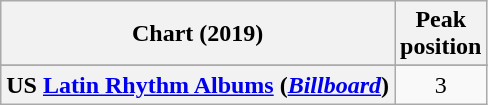<table class="wikitable sortable plainrowheaders" style="text-align:center">
<tr>
<th scope="col">Chart (2019)</th>
<th scope="col">Peak<br>position</th>
</tr>
<tr>
</tr>
<tr>
</tr>
<tr>
<th scope="row">US <a href='#'>Latin Rhythm Albums</a> (<em><a href='#'>Billboard</a></em>)</th>
<td>3</td>
</tr>
</table>
